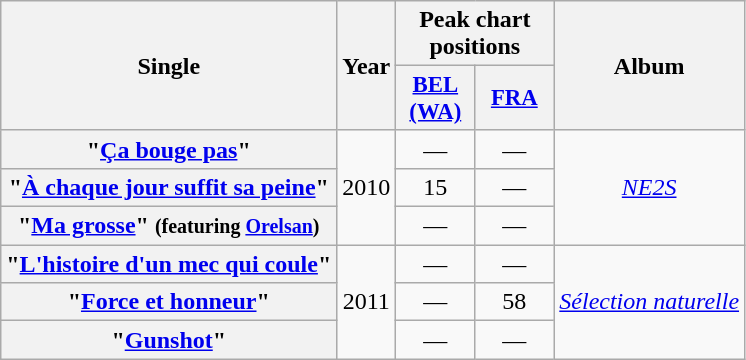<table class="wikitable plainrowheaders" style="text-align:center;">
<tr>
<th scope="col" rowspan="2">Single</th>
<th scope="col" rowspan="2">Year</th>
<th scope="col" colspan="2">Peak chart positions</th>
<th scope="col" rowspan="2">Album</th>
</tr>
<tr>
<th scope="col" style="width:3em;font-size:95%;"><a href='#'>BEL (WA)</a><br></th>
<th scope="col" style="width:3em;font-size:95%;"><a href='#'>FRA</a><br></th>
</tr>
<tr>
<th scope="row">"<a href='#'>Ça bouge pas</a>"</th>
<td rowspan="3">2010</td>
<td>—</td>
<td>—</td>
<td rowspan="3"><em><a href='#'>NE2S</a></em></td>
</tr>
<tr>
<th scope="row">"<a href='#'>À chaque jour suffit sa peine</a>"</th>
<td>15</td>
<td>—</td>
</tr>
<tr>
<th scope="row">"<a href='#'>Ma grosse</a>" <small>(featuring <a href='#'>Orelsan</a>)</small></th>
<td>—</td>
<td>—</td>
</tr>
<tr>
<th scope="row">"<a href='#'>L'histoire d'un mec qui coule</a>"</th>
<td rowspan="3">2011</td>
<td>—</td>
<td>—</td>
<td rowspan="3"><em><a href='#'>Sélection naturelle</a></em></td>
</tr>
<tr>
<th scope="row">"<a href='#'>Force et honneur</a>"</th>
<td>—</td>
<td>58</td>
</tr>
<tr>
<th scope="row">"<a href='#'>Gunshot</a>"</th>
<td>—</td>
<td>—</td>
</tr>
</table>
